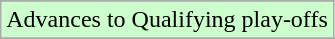<table class="wikitable">
<tr>
</tr>
<tr width=10px bgcolor=ccffcc>
<td>Advances to Qualifying play-offs</td>
</tr>
<tr>
</tr>
</table>
